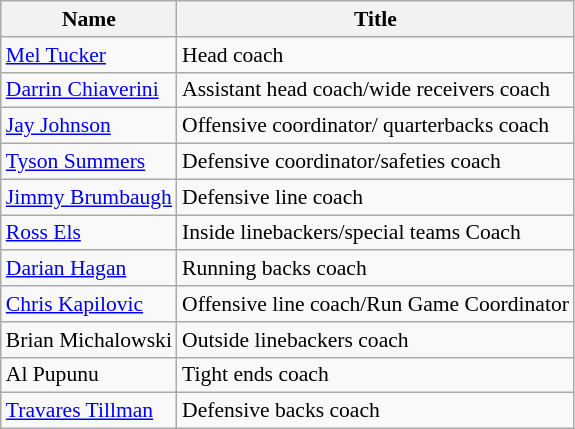<table class="wikitable" border="1" style="font-size:90%;">
<tr>
<th>Name</th>
<th>Title</th>
</tr>
<tr>
<td><a href='#'>Mel Tucker</a></td>
<td>Head coach</td>
</tr>
<tr>
<td><a href='#'>Darrin Chiaverini</a></td>
<td>Assistant head coach/wide receivers coach</td>
</tr>
<tr>
<td><a href='#'>Jay Johnson</a></td>
<td>Offensive coordinator/ quarterbacks coach</td>
</tr>
<tr>
<td><a href='#'>Tyson Summers</a></td>
<td>Defensive coordinator/safeties coach</td>
</tr>
<tr>
<td><a href='#'>Jimmy Brumbaugh</a></td>
<td>Defensive line coach</td>
</tr>
<tr>
<td><a href='#'>Ross Els</a></td>
<td>Inside linebackers/special teams Coach</td>
</tr>
<tr>
<td><a href='#'>Darian Hagan</a></td>
<td>Running backs coach</td>
</tr>
<tr>
<td><a href='#'>Chris Kapilovic</a></td>
<td>Offensive line coach/Run Game Coordinator</td>
</tr>
<tr>
<td>Brian Michalowski</td>
<td>Outside linebackers coach</td>
</tr>
<tr>
<td>Al Pupunu</td>
<td>Tight ends coach</td>
</tr>
<tr>
<td><a href='#'>Travares Tillman</a></td>
<td>Defensive backs coach</td>
</tr>
</table>
